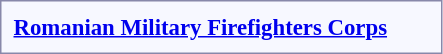<table style="border:1px solid #8888aa; background-color:#f7f8ff; padding:5px; font-size:95%; margin: 0px 12px 12px 0px;">
<tr style="text-align:center;">
<td rowspan=2><strong> <a href='#'>Romanian Military Firefighters Corps</a></strong></td>
<td colspan=3></td>
<td colspan=3></td>
<td colspan=2></td>
<td colspan=2></td>
<td colspan=6></td>
<td colspan=6></td>
<td colspan=14 rowspan=2></td>
</tr>
<tr style="text-align:center;">
<td colspan=3></td>
<td colspan=3></td>
<td colspan=2></td>
<td colspan=2></td>
<td colspan=6></td>
<td colspan=6></td>
</tr>
</table>
